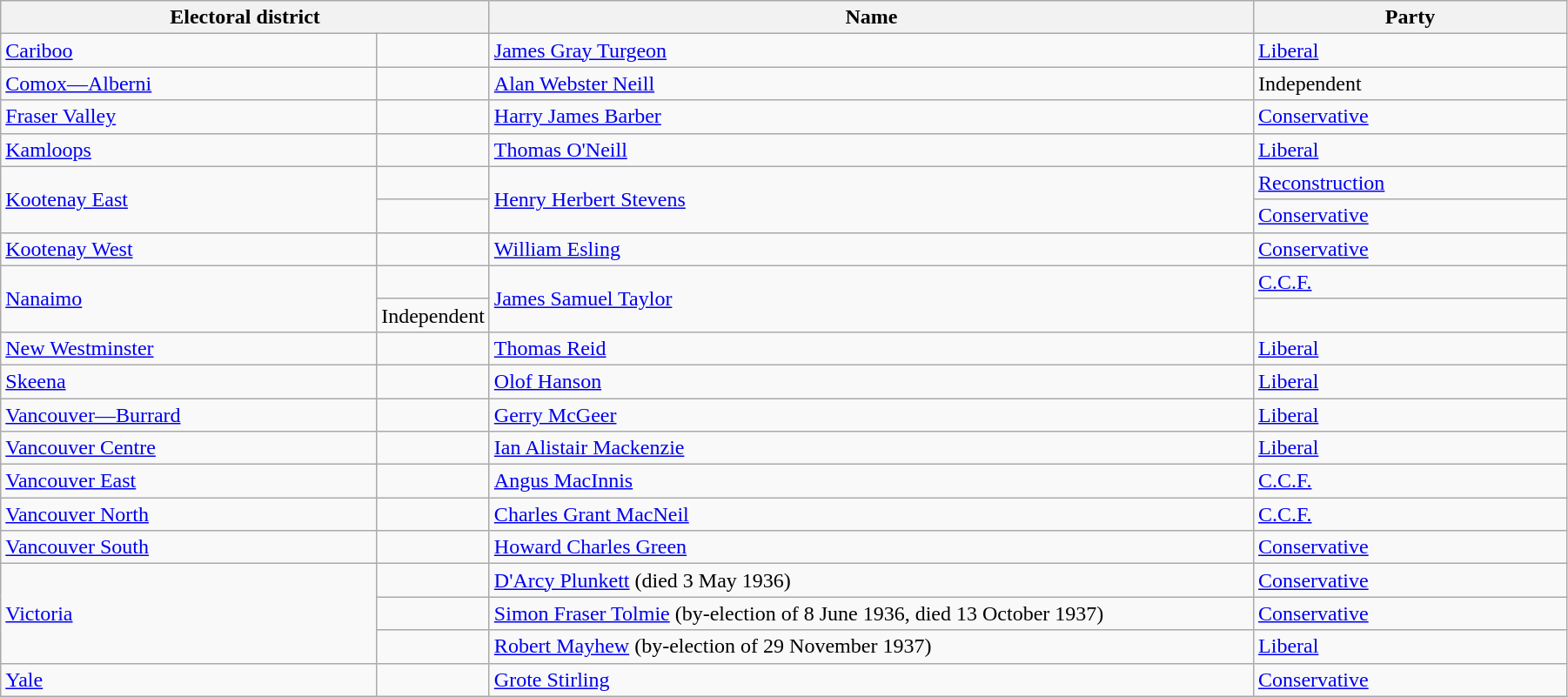<table class="wikitable" width=95%>
<tr>
<th colspan=2 width=25%>Electoral district</th>
<th>Name</th>
<th width=20%>Party</th>
</tr>
<tr>
<td width=24%><a href='#'>Cariboo</a></td>
<td></td>
<td><a href='#'>James Gray Turgeon</a></td>
<td><a href='#'>Liberal</a></td>
</tr>
<tr>
<td><a href='#'>Comox—Alberni</a></td>
<td></td>
<td><a href='#'>Alan Webster Neill</a></td>
<td>Independent</td>
</tr>
<tr>
<td><a href='#'>Fraser Valley</a></td>
<td></td>
<td><a href='#'>Harry James Barber</a></td>
<td><a href='#'>Conservative</a></td>
</tr>
<tr>
<td><a href='#'>Kamloops</a></td>
<td></td>
<td><a href='#'>Thomas O'Neill</a></td>
<td><a href='#'>Liberal</a></td>
</tr>
<tr>
<td rowspan=2><a href='#'>Kootenay East</a></td>
<td></td>
<td rowspan=2><a href='#'>Henry Herbert Stevens</a></td>
<td><a href='#'>Reconstruction</a></td>
</tr>
<tr>
<td></td>
<td><a href='#'>Conservative</a></td>
</tr>
<tr>
<td><a href='#'>Kootenay West</a></td>
<td></td>
<td><a href='#'>William Esling</a></td>
<td><a href='#'>Conservative</a></td>
</tr>
<tr>
<td rowspan=2><a href='#'>Nanaimo</a></td>
<td></td>
<td rowspan=2><a href='#'>James Samuel Taylor</a></td>
<td><a href='#'>C.C.F.</a></td>
</tr>
<tr>
<td>Independent</td>
</tr>
<tr>
<td><a href='#'>New Westminster</a></td>
<td></td>
<td><a href='#'>Thomas Reid</a></td>
<td><a href='#'>Liberal</a></td>
</tr>
<tr>
<td><a href='#'>Skeena</a></td>
<td></td>
<td><a href='#'>Olof Hanson</a></td>
<td><a href='#'>Liberal</a></td>
</tr>
<tr>
<td><a href='#'>Vancouver—Burrard</a></td>
<td></td>
<td><a href='#'>Gerry McGeer</a></td>
<td><a href='#'>Liberal</a></td>
</tr>
<tr>
<td><a href='#'>Vancouver Centre</a></td>
<td></td>
<td><a href='#'>Ian Alistair Mackenzie</a></td>
<td><a href='#'>Liberal</a></td>
</tr>
<tr>
<td><a href='#'>Vancouver East</a></td>
<td></td>
<td><a href='#'>Angus MacInnis</a></td>
<td><a href='#'>C.C.F.</a></td>
</tr>
<tr>
<td><a href='#'>Vancouver North</a></td>
<td></td>
<td><a href='#'>Charles Grant MacNeil</a></td>
<td><a href='#'>C.C.F.</a></td>
</tr>
<tr>
<td><a href='#'>Vancouver South</a></td>
<td></td>
<td><a href='#'>Howard Charles Green</a></td>
<td><a href='#'>Conservative</a></td>
</tr>
<tr>
<td rowspan=3><a href='#'>Victoria</a></td>
<td></td>
<td><a href='#'>D'Arcy Plunkett</a> (died 3 May 1936)</td>
<td><a href='#'>Conservative</a></td>
</tr>
<tr>
<td></td>
<td><a href='#'>Simon Fraser Tolmie</a> (by-election of 8 June 1936, died 13 October 1937)</td>
<td><a href='#'>Conservative</a></td>
</tr>
<tr>
<td></td>
<td><a href='#'>Robert Mayhew</a> (by-election of 29 November 1937)</td>
<td><a href='#'>Liberal</a></td>
</tr>
<tr>
<td><a href='#'>Yale</a></td>
<td></td>
<td><a href='#'>Grote Stirling</a></td>
<td><a href='#'>Conservative</a></td>
</tr>
</table>
